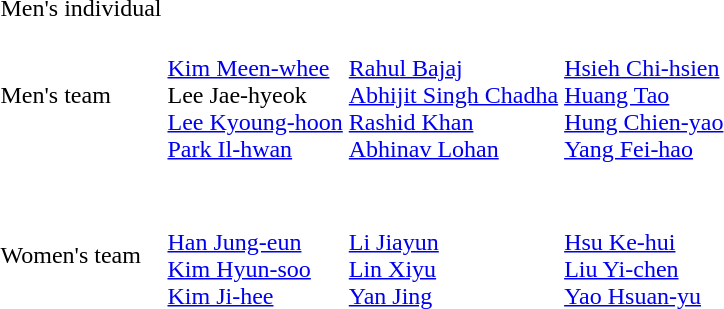<table>
<tr>
<td>Men's individual<br></td>
<td></td>
<td></td>
<td></td>
</tr>
<tr>
<td>Men's team<br></td>
<td><br><a href='#'>Kim Meen-whee</a><br>Lee Jae-hyeok<br><a href='#'>Lee Kyoung-hoon</a><br><a href='#'>Park Il-hwan</a></td>
<td><br><a href='#'>Rahul Bajaj</a><br><a href='#'>Abhijit Singh Chadha</a><br><a href='#'>Rashid Khan</a><br><a href='#'>Abhinav Lohan</a></td>
<td><br><a href='#'>Hsieh Chi-hsien</a><br><a href='#'>Huang Tao</a><br><a href='#'>Hung Chien-yao</a><br><a href='#'>Yang Fei-hao</a></td>
</tr>
<tr>
<td><br></td>
<td></td>
<td></td>
<td></td>
</tr>
<tr>
<td>Women's team<br></td>
<td><br><a href='#'>Han Jung-eun</a><br><a href='#'>Kim Hyun-soo</a><br><a href='#'>Kim Ji-hee</a></td>
<td><br><a href='#'>Li Jiayun</a><br><a href='#'>Lin Xiyu</a><br><a href='#'>Yan Jing</a></td>
<td><br><a href='#'>Hsu Ke-hui</a><br><a href='#'>Liu Yi-chen</a><br><a href='#'>Yao Hsuan-yu</a></td>
</tr>
</table>
